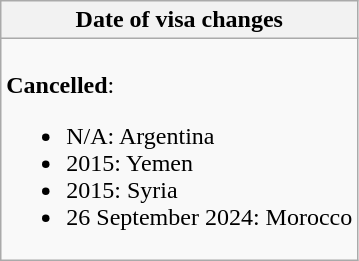<table class="wikitable collapsible collapsed">
<tr>
<th style="width:100%;";">Date of visa changes</th>
</tr>
<tr>
<td><br>
<strong>Cancelled</strong>:<ul><li>N/A: Argentina</li><li>2015: Yemen</li><li>2015: Syria</li><li>26 September 2024: Morocco</li></ul></td>
</tr>
</table>
